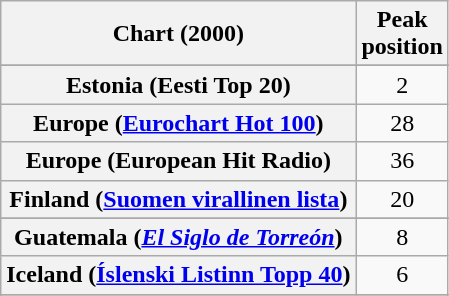<table class="wikitable sortable plainrowheaders" style="text-align:center">
<tr>
<th>Chart (2000)</th>
<th>Peak<br>position</th>
</tr>
<tr>
</tr>
<tr>
</tr>
<tr>
</tr>
<tr>
<th scope="row">Estonia (Eesti Top 20)</th>
<td align="center">2</td>
</tr>
<tr>
<th scope="row">Europe (<a href='#'>Eurochart Hot 100</a>)</th>
<td>28</td>
</tr>
<tr>
<th scope="row">Europe (European Hit Radio)</th>
<td>36</td>
</tr>
<tr>
<th scope="row">Finland (<a href='#'>Suomen virallinen lista</a>)</th>
<td align="center">20</td>
</tr>
<tr>
</tr>
<tr>
<th scope="row">Guatemala (<em><a href='#'>El Siglo de Torreón</a></em>)</th>
<td>8</td>
</tr>
<tr>
<th scope="row">Iceland (<a href='#'>Íslenski Listinn Topp 40</a>)</th>
<td>6</td>
</tr>
<tr>
</tr>
<tr>
</tr>
<tr>
</tr>
<tr>
</tr>
<tr>
</tr>
<tr>
</tr>
<tr>
</tr>
<tr>
</tr>
<tr>
</tr>
</table>
